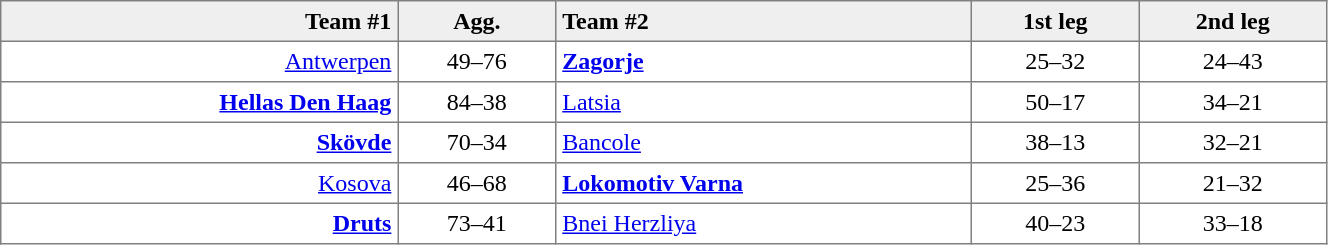<table border=1 cellspacing=0 cellpadding=4 style="border-collapse: collapse;" width=70%>
<tr bgcolor="efefef">
<th align=right>Team #1</th>
<th>Agg.</th>
<th align=left>Team #2</th>
<th>1st leg</th>
<th>2nd leg</th>
</tr>
<tr>
<td align=right><a href='#'>Antwerpen</a> </td>
<td align=center>49–76</td>
<td> <strong><a href='#'>Zagorje</a></strong></td>
<td align=center>25–32</td>
<td align=center>24–43</td>
</tr>
<tr>
<td align=right><strong><a href='#'>Hellas Den Haag</a></strong> </td>
<td align=center>84–38</td>
<td> <a href='#'>Latsia</a></td>
<td align=center>50–17</td>
<td align=center>34–21</td>
</tr>
<tr>
<td align=right><strong><a href='#'>Skövde</a></strong> </td>
<td align=center>70–34</td>
<td> <a href='#'>Bancole</a></td>
<td align=center>38–13</td>
<td align=center>32–21</td>
</tr>
<tr>
<td align=right><a href='#'>Kosova</a> </td>
<td align=center>46–68</td>
<td> <strong><a href='#'>Lokomotiv Varna</a></strong></td>
<td align=center>25–36</td>
<td align=center>21–32</td>
</tr>
<tr>
<td align=right><strong><a href='#'>Druts</a></strong> </td>
<td align=center>73–41</td>
<td> <a href='#'>Bnei Herzliya</a></td>
<td align=center>40–23</td>
<td align=center>33–18</td>
</tr>
</table>
